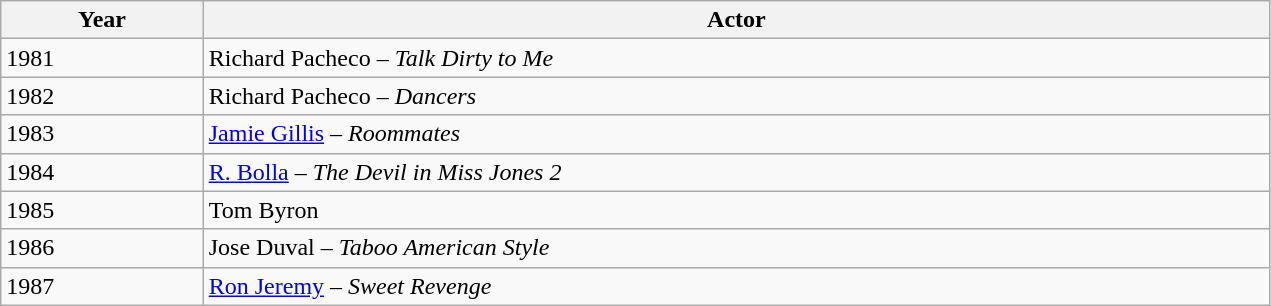<table class=wikitable width="67%">
<tr>
<th width="15">Year</th>
<th width="200">Actor</th>
</tr>
<tr>
<td>1981</td>
<td>Richard Pacheco – <em>Talk Dirty to Me</em></td>
</tr>
<tr>
<td>1982</td>
<td>Richard Pacheco – <em>Dancers</em></td>
</tr>
<tr>
<td>1983</td>
<td><a href='#'>Jamie Gillis</a> – <em>Roommates</em></td>
</tr>
<tr>
<td>1984</td>
<td><a href='#'>R. Bolla</a> – <em>The Devil in Miss Jones 2</em></td>
</tr>
<tr>
<td>1985</td>
<td>Tom Byron</td>
</tr>
<tr>
<td>1986</td>
<td>Jose Duval – <em>Taboo American Style</em></td>
</tr>
<tr>
<td>1987</td>
<td><a href='#'>Ron Jeremy</a> – <em>Sweet Revenge</em></td>
</tr>
</table>
